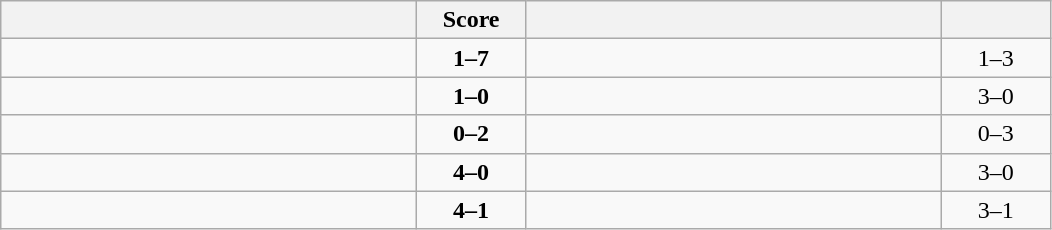<table class="wikitable" style="text-align: center; ">
<tr>
<th align="right" width="270"></th>
<th width="65">Score</th>
<th align="left" width="270"></th>
<th width="65"></th>
</tr>
<tr>
<td align="left"></td>
<td><strong>1–7</strong></td>
<td align="left"><strong></strong></td>
<td>1–3 <strong></strong></td>
</tr>
<tr>
<td align="left"><strong></strong></td>
<td><strong>1–0</strong></td>
<td align="left"></td>
<td>3–0 <strong></strong></td>
</tr>
<tr>
<td align="left"></td>
<td><strong>0–2</strong></td>
<td align="left"><strong></strong></td>
<td>0–3 <strong></strong></td>
</tr>
<tr>
<td align="left"><strong></strong></td>
<td><strong>4–0</strong></td>
<td align="left"></td>
<td>3–0 <strong></strong></td>
</tr>
<tr>
<td align="left"><strong></strong></td>
<td><strong>4–1</strong></td>
<td align="left"></td>
<td>3–1 <strong></strong></td>
</tr>
</table>
